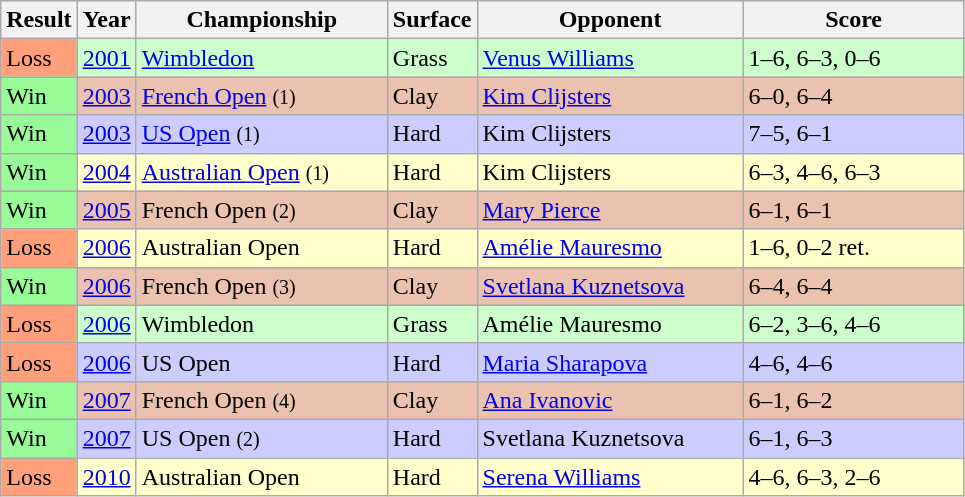<table class="sortable wikitable">
<tr>
<th style="width:40px">Result</th>
<th style="width:30px">Year</th>
<th style="width:160px">Championship</th>
<th style="width:50px">Surface</th>
<th style="width:170px">Opponent</th>
<th style="width:140px" class="unsortable">Score</th>
</tr>
<tr style="background:#cfc;">
<td style="background:#ffa07a;">Loss</td>
<td><a href='#'>2001</a></td>
<td><a href='#'>Wimbledon</a></td>
<td>Grass</td>
<td> <a href='#'>Venus Williams</a></td>
<td>1–6, 6–3, 0–6</td>
</tr>
<tr style="background:#ebc2af;">
<td style="background:#98fb98;">Win</td>
<td><a href='#'>2003</a></td>
<td><a href='#'>French Open</a> <small>(1)</small></td>
<td>Clay</td>
<td> <a href='#'>Kim Clijsters</a></td>
<td>6–0, 6–4</td>
</tr>
<tr style="background:#ccf;">
<td style="background:#98fb98;">Win</td>
<td><a href='#'>2003</a></td>
<td><a href='#'>US Open</a> <small>(1)</small></td>
<td>Hard</td>
<td> Kim Clijsters</td>
<td>7–5, 6–1</td>
</tr>
<tr style="background:#ffc;">
<td style="background:#98fb98;">Win</td>
<td><a href='#'>2004</a></td>
<td><a href='#'>Australian Open</a> <small>(1)</small></td>
<td>Hard</td>
<td> Kim Clijsters</td>
<td>6–3, 4–6, 6–3</td>
</tr>
<tr style="background:#ebc2af;">
<td style="background:#98fb98;">Win</td>
<td><a href='#'>2005</a></td>
<td>French Open <small>(2)</small></td>
<td>Clay</td>
<td> <a href='#'>Mary Pierce</a></td>
<td>6–1, 6–1</td>
</tr>
<tr style="background:#ffc;">
<td style="background:#ffa07a;">Loss</td>
<td><a href='#'>2006</a></td>
<td>Australian Open</td>
<td>Hard</td>
<td> <a href='#'>Amélie Mauresmo</a></td>
<td>1–6, 0–2 ret.</td>
</tr>
<tr style="background:#ebc2af;">
<td style="background:#98fb98;">Win</td>
<td><a href='#'>2006</a></td>
<td>French Open <small>(3)</small></td>
<td>Clay</td>
<td> <a href='#'>Svetlana Kuznetsova</a></td>
<td>6–4, 6–4</td>
</tr>
<tr style="background:#cfc;">
<td style="background:#ffa07a;">Loss</td>
<td><a href='#'>2006</a></td>
<td>Wimbledon</td>
<td>Grass</td>
<td> Amélie Mauresmo</td>
<td>6–2, 3–6, 4–6</td>
</tr>
<tr style="background:#ccf;">
<td style="background:#ffa07a;">Loss</td>
<td><a href='#'>2006</a></td>
<td>US Open</td>
<td>Hard</td>
<td> <a href='#'>Maria Sharapova</a></td>
<td>4–6, 4–6</td>
</tr>
<tr style="background:#ebc2af;">
<td style="background:#98fb98;">Win</td>
<td><a href='#'>2007</a></td>
<td>French Open <small>(4)</small></td>
<td>Clay</td>
<td> <a href='#'>Ana Ivanovic</a></td>
<td>6–1, 6–2</td>
</tr>
<tr style="background:#ccf;">
<td style="background:#98fb98;">Win</td>
<td><a href='#'>2007</a></td>
<td>US Open <small>(2)</small></td>
<td>Hard</td>
<td> Svetlana Kuznetsova</td>
<td>6–1, 6–3</td>
</tr>
<tr style="background:#ffc;">
<td style="background:#ffa07a;">Loss</td>
<td><a href='#'>2010</a></td>
<td>Australian Open</td>
<td>Hard</td>
<td> <a href='#'>Serena Williams</a></td>
<td>4–6, 6–3, 2–6</td>
</tr>
</table>
